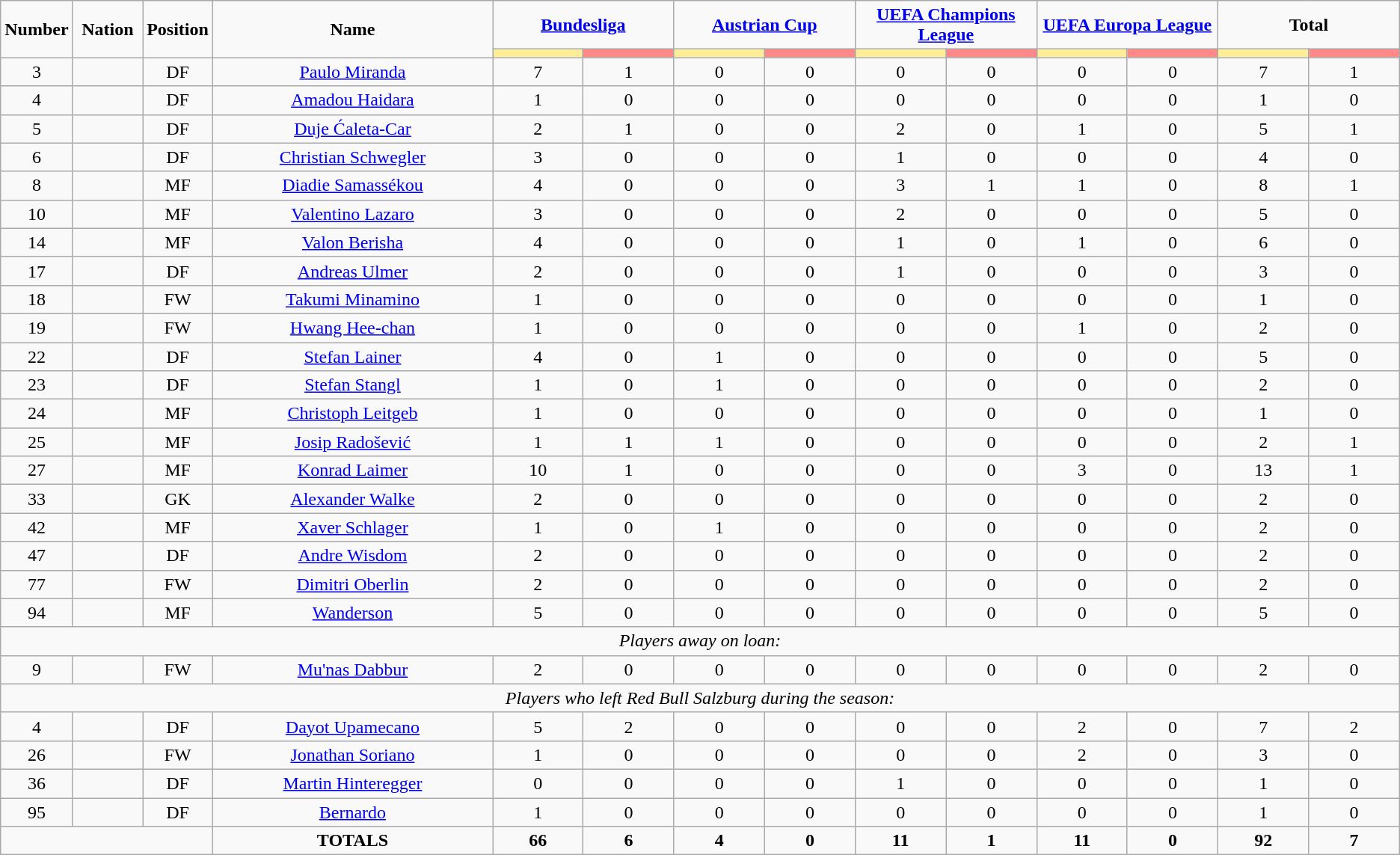<table class="wikitable" style="text-align:center;">
<tr>
<td rowspan="2"  style="width:5%; text-align:center;"><strong>Number</strong></td>
<td rowspan="2"  style="width:5%; text-align:center;"><strong>Nation</strong></td>
<td rowspan="2"  style="width:5%; text-align:center;"><strong>Position</strong></td>
<td rowspan="2"  style="width:20%; text-align:center;"><strong>Name</strong></td>
<td colspan="2" style="text-align:center;"><strong><a href='#'>Bundesliga</a></strong></td>
<td colspan="2" style="text-align:center;"><strong><a href='#'>Austrian Cup</a></strong></td>
<td colspan="2" style="text-align:center;"><strong><a href='#'>UEFA Champions League</a></strong></td>
<td colspan="2" style="text-align:center;"><strong><a href='#'>UEFA Europa League</a></strong></td>
<td colspan="2" style="text-align:center;"><strong>Total</strong></td>
</tr>
<tr>
<th style="width:60px; background:#fe9;"></th>
<th style="width:60px; background:#ff8888;"></th>
<th style="width:60px; background:#fe9;"></th>
<th style="width:60px; background:#ff8888;"></th>
<th style="width:60px; background:#fe9;"></th>
<th style="width:60px; background:#ff8888;"></th>
<th style="width:60px; background:#fe9;"></th>
<th style="width:60px; background:#ff8888;"></th>
<th style="width:60px; background:#fe9;"></th>
<th style="width:60px; background:#ff8888;"></th>
</tr>
<tr>
<td>3</td>
<td></td>
<td>DF</td>
<td><a href='#'>Paulo Miranda</a></td>
<td>7</td>
<td>1</td>
<td>0</td>
<td>0</td>
<td>0</td>
<td>0</td>
<td>0</td>
<td>0</td>
<td>7</td>
<td>1</td>
</tr>
<tr>
<td>4</td>
<td></td>
<td>DF</td>
<td><a href='#'>Amadou Haidara</a></td>
<td>1</td>
<td>0</td>
<td>0</td>
<td>0</td>
<td>0</td>
<td>0</td>
<td>0</td>
<td>0</td>
<td>1</td>
<td>0</td>
</tr>
<tr>
<td>5</td>
<td></td>
<td>DF</td>
<td><a href='#'>Duje Ćaleta-Car</a></td>
<td>2</td>
<td>1</td>
<td>0</td>
<td>0</td>
<td>2</td>
<td>0</td>
<td>1</td>
<td>0</td>
<td>5</td>
<td>1</td>
</tr>
<tr>
<td>6</td>
<td></td>
<td>DF</td>
<td><a href='#'>Christian Schwegler</a></td>
<td>3</td>
<td>0</td>
<td>0</td>
<td>0</td>
<td>1</td>
<td>0</td>
<td>0</td>
<td>0</td>
<td>4</td>
<td>0</td>
</tr>
<tr>
<td>8</td>
<td></td>
<td>MF</td>
<td><a href='#'>Diadie Samassékou</a></td>
<td>4</td>
<td>0</td>
<td>0</td>
<td>0</td>
<td>3</td>
<td>1</td>
<td>1</td>
<td>0</td>
<td>8</td>
<td>1</td>
</tr>
<tr>
<td>10</td>
<td></td>
<td>MF</td>
<td><a href='#'>Valentino Lazaro</a></td>
<td>3</td>
<td>0</td>
<td>0</td>
<td>0</td>
<td>2</td>
<td>0</td>
<td>0</td>
<td>0</td>
<td>5</td>
<td>0</td>
</tr>
<tr>
<td>14</td>
<td></td>
<td>MF</td>
<td><a href='#'>Valon Berisha</a></td>
<td>4</td>
<td>0</td>
<td>0</td>
<td>0</td>
<td>1</td>
<td>0</td>
<td>1</td>
<td>0</td>
<td>6</td>
<td>0</td>
</tr>
<tr>
<td>17</td>
<td></td>
<td>DF</td>
<td><a href='#'>Andreas Ulmer</a></td>
<td>2</td>
<td>0</td>
<td>0</td>
<td>0</td>
<td>1</td>
<td>0</td>
<td>0</td>
<td>0</td>
<td>3</td>
<td>0</td>
</tr>
<tr>
<td>18</td>
<td></td>
<td>FW</td>
<td><a href='#'>Takumi Minamino</a></td>
<td>1</td>
<td>0</td>
<td>0</td>
<td>0</td>
<td>0</td>
<td>0</td>
<td>0</td>
<td>0</td>
<td>1</td>
<td>0</td>
</tr>
<tr>
<td>19</td>
<td></td>
<td>FW</td>
<td><a href='#'>Hwang Hee-chan</a></td>
<td>1</td>
<td>0</td>
<td>0</td>
<td>0</td>
<td>0</td>
<td>0</td>
<td>1</td>
<td>0</td>
<td>2</td>
<td>0</td>
</tr>
<tr>
<td>22</td>
<td></td>
<td>DF</td>
<td><a href='#'>Stefan Lainer</a></td>
<td>4</td>
<td>0</td>
<td>1</td>
<td>0</td>
<td>0</td>
<td>0</td>
<td>0</td>
<td>0</td>
<td>5</td>
<td>0</td>
</tr>
<tr>
<td>23</td>
<td></td>
<td>DF</td>
<td><a href='#'>Stefan Stangl</a></td>
<td>1</td>
<td>0</td>
<td>1</td>
<td>0</td>
<td>0</td>
<td>0</td>
<td>0</td>
<td>0</td>
<td>2</td>
<td>0</td>
</tr>
<tr>
<td>24</td>
<td></td>
<td>MF</td>
<td><a href='#'>Christoph Leitgeb</a></td>
<td>1</td>
<td>0</td>
<td>0</td>
<td>0</td>
<td>0</td>
<td>0</td>
<td>0</td>
<td>0</td>
<td>1</td>
<td>0</td>
</tr>
<tr>
<td>25</td>
<td></td>
<td>MF</td>
<td><a href='#'>Josip Radošević</a></td>
<td>1</td>
<td>1</td>
<td>1</td>
<td>0</td>
<td>0</td>
<td>0</td>
<td>0</td>
<td>0</td>
<td>2</td>
<td>1</td>
</tr>
<tr>
<td>27</td>
<td></td>
<td>MF</td>
<td><a href='#'>Konrad Laimer</a></td>
<td>10</td>
<td>1</td>
<td>0</td>
<td>0</td>
<td>0</td>
<td>0</td>
<td>3</td>
<td>0</td>
<td>13</td>
<td>1</td>
</tr>
<tr>
<td>33</td>
<td></td>
<td>GK</td>
<td><a href='#'>Alexander Walke</a></td>
<td>2</td>
<td>0</td>
<td>0</td>
<td>0</td>
<td>0</td>
<td>0</td>
<td>0</td>
<td>0</td>
<td>2</td>
<td>0</td>
</tr>
<tr>
<td>42</td>
<td></td>
<td>MF</td>
<td><a href='#'>Xaver Schlager</a></td>
<td>1</td>
<td>0</td>
<td>1</td>
<td>0</td>
<td>0</td>
<td>0</td>
<td>0</td>
<td>0</td>
<td>2</td>
<td>0</td>
</tr>
<tr>
<td>47</td>
<td></td>
<td>DF</td>
<td><a href='#'>Andre Wisdom</a></td>
<td>2</td>
<td>0</td>
<td>0</td>
<td>0</td>
<td>0</td>
<td>0</td>
<td>0</td>
<td>0</td>
<td>2</td>
<td>0</td>
</tr>
<tr>
<td>77</td>
<td></td>
<td>FW</td>
<td><a href='#'>Dimitri Oberlin</a></td>
<td>2</td>
<td>0</td>
<td>0</td>
<td>0</td>
<td>0</td>
<td>0</td>
<td>0</td>
<td>0</td>
<td>2</td>
<td>0</td>
</tr>
<tr>
<td>94</td>
<td></td>
<td>MF</td>
<td><a href='#'>Wanderson</a></td>
<td>5</td>
<td>0</td>
<td>0</td>
<td>0</td>
<td>0</td>
<td>0</td>
<td>0</td>
<td>0</td>
<td>5</td>
<td>0</td>
</tr>
<tr>
<td colspan="14"><em>Players away on loan:</em></td>
</tr>
<tr>
<td>9</td>
<td></td>
<td>FW</td>
<td><a href='#'>Mu'nas Dabbur</a></td>
<td>2</td>
<td>0</td>
<td>0</td>
<td>0</td>
<td>0</td>
<td>0</td>
<td>0</td>
<td>0</td>
<td>2</td>
<td>0</td>
</tr>
<tr>
<td colspan="14"><em>Players who left Red Bull Salzburg during the season:</em></td>
</tr>
<tr>
<td>4</td>
<td></td>
<td>DF</td>
<td><a href='#'>Dayot Upamecano</a></td>
<td>5</td>
<td>2</td>
<td>0</td>
<td>0</td>
<td>0</td>
<td>0</td>
<td>2</td>
<td>0</td>
<td>7</td>
<td>2</td>
</tr>
<tr>
<td>26</td>
<td></td>
<td>FW</td>
<td><a href='#'>Jonathan Soriano</a></td>
<td>1</td>
<td>0</td>
<td>0</td>
<td>0</td>
<td>0</td>
<td>0</td>
<td>2</td>
<td>0</td>
<td>3</td>
<td>0</td>
</tr>
<tr>
<td>36</td>
<td></td>
<td>DF</td>
<td><a href='#'>Martin Hinteregger</a></td>
<td>0</td>
<td>0</td>
<td>0</td>
<td>0</td>
<td>1</td>
<td>0</td>
<td>0</td>
<td>0</td>
<td>1</td>
<td>0</td>
</tr>
<tr>
<td>95</td>
<td></td>
<td>DF</td>
<td><a href='#'>Bernardo</a></td>
<td>1</td>
<td>0</td>
<td>0</td>
<td>0</td>
<td>0</td>
<td>0</td>
<td>0</td>
<td>0</td>
<td>1</td>
<td>0</td>
</tr>
<tr>
<td colspan="3"></td>
<td><strong>TOTALS</strong></td>
<td><strong>66</strong></td>
<td><strong>6</strong></td>
<td><strong>4</strong></td>
<td><strong>0</strong></td>
<td><strong>11</strong></td>
<td><strong>1</strong></td>
<td><strong>11</strong></td>
<td><strong>0</strong></td>
<td><strong>92</strong></td>
<td><strong>7</strong></td>
</tr>
</table>
